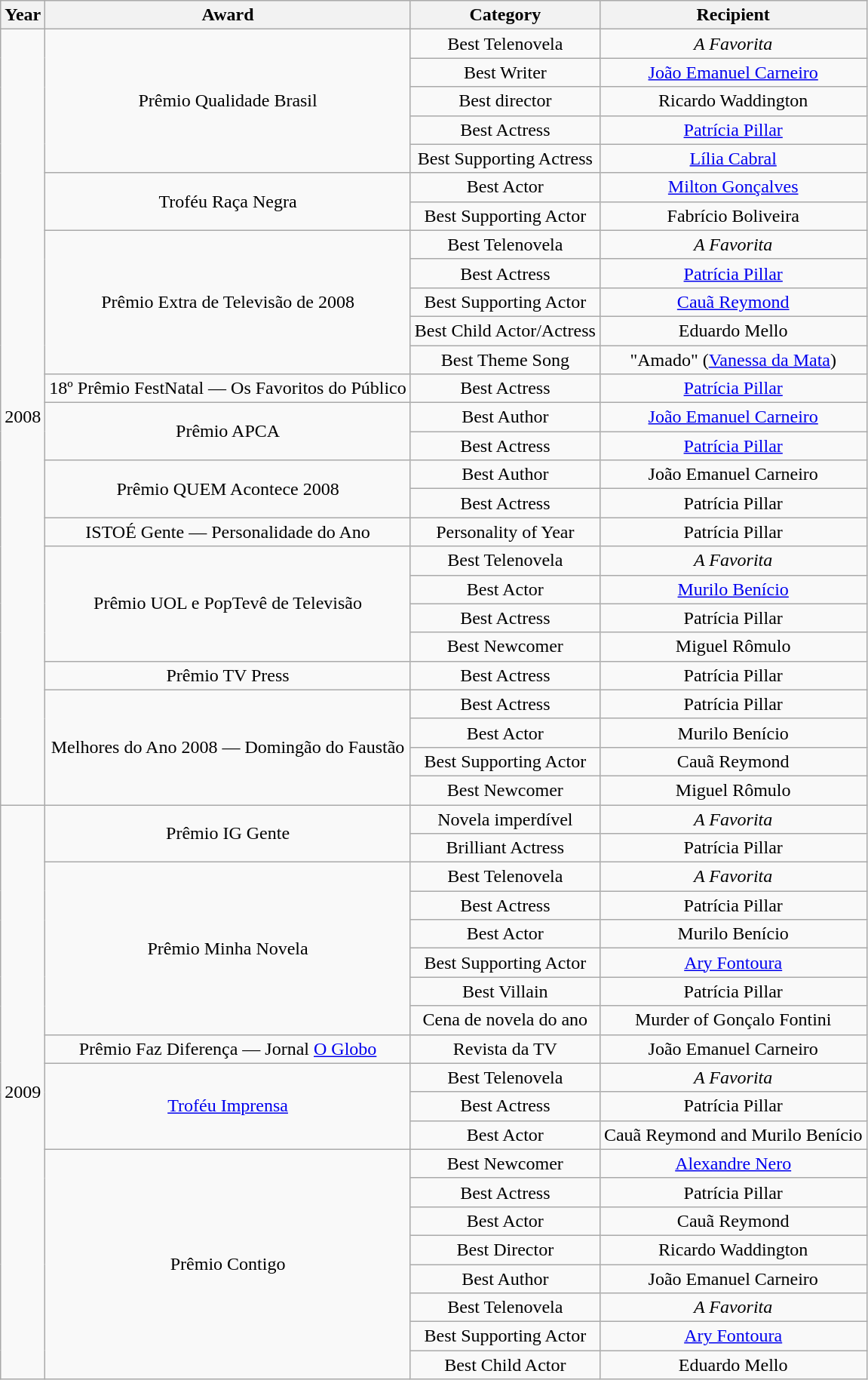<table class="wikitable" style="text-align:center">
<tr>
<th>Year</th>
<th>Award</th>
<th>Category</th>
<th>Recipient</th>
</tr>
<tr>
<td rowspan=27>2008</td>
<td rowspan=5>Prêmio Qualidade Brasil</td>
<td>Best Telenovela</td>
<td><em>A Favorita</em></td>
</tr>
<tr>
<td>Best Writer</td>
<td><a href='#'>João Emanuel Carneiro</a></td>
</tr>
<tr>
<td>Best director</td>
<td>Ricardo Waddington</td>
</tr>
<tr>
<td>Best Actress</td>
<td><a href='#'>Patrícia Pillar</a></td>
</tr>
<tr>
<td>Best Supporting Actress</td>
<td><a href='#'>Lília Cabral</a></td>
</tr>
<tr>
<td rowspan=2>Troféu Raça Negra</td>
<td>Best Actor</td>
<td><a href='#'>Milton Gonçalves</a></td>
</tr>
<tr>
<td>Best Supporting Actor</td>
<td>Fabrício Boliveira</td>
</tr>
<tr>
<td rowspan=5>Prêmio Extra de Televisão de 2008</td>
<td>Best Telenovela</td>
<td><em>A Favorita</em></td>
</tr>
<tr>
<td>Best Actress</td>
<td><a href='#'>Patrícia Pillar</a></td>
</tr>
<tr>
<td>Best Supporting Actor</td>
<td><a href='#'>Cauã Reymond</a></td>
</tr>
<tr>
<td>Best Child Actor/Actress</td>
<td>Eduardo Mello</td>
</tr>
<tr>
<td>Best Theme Song</td>
<td>"Amado" (<a href='#'>Vanessa da Mata</a>)</td>
</tr>
<tr>
<td>18º Prêmio FestNatal — Os Favoritos do Público</td>
<td>Best Actress</td>
<td><a href='#'>Patrícia Pillar</a></td>
</tr>
<tr>
<td rowspan=2>Prêmio APCA</td>
<td>Best Author</td>
<td><a href='#'>João Emanuel Carneiro</a></td>
</tr>
<tr>
<td>Best Actress</td>
<td><a href='#'>Patrícia Pillar</a></td>
</tr>
<tr>
<td rowspan=2>Prêmio QUEM Acontece 2008</td>
<td>Best Author</td>
<td>João Emanuel Carneiro</td>
</tr>
<tr>
<td>Best Actress</td>
<td>Patrícia Pillar</td>
</tr>
<tr>
<td>ISTOÉ Gente — Personalidade do Ano</td>
<td>Personality of Year</td>
<td>Patrícia Pillar</td>
</tr>
<tr>
<td rowspan=4>Prêmio UOL e PopTevê de Televisão</td>
<td>Best Telenovela</td>
<td><em>A Favorita</em></td>
</tr>
<tr>
<td>Best Actor</td>
<td><a href='#'>Murilo Benício</a></td>
</tr>
<tr>
<td>Best Actress</td>
<td>Patrícia Pillar</td>
</tr>
<tr>
<td>Best Newcomer</td>
<td>Miguel Rômulo</td>
</tr>
<tr>
<td>Prêmio TV Press</td>
<td>Best Actress</td>
<td>Patrícia Pillar</td>
</tr>
<tr>
<td rowspan=4>Melhores do Ano 2008 — Domingão do Faustão</td>
<td>Best Actress</td>
<td>Patrícia Pillar</td>
</tr>
<tr>
<td>Best Actor</td>
<td>Murilo Benício</td>
</tr>
<tr>
<td>Best Supporting Actor</td>
<td>Cauã Reymond</td>
</tr>
<tr>
<td>Best Newcomer</td>
<td>Miguel Rômulo</td>
</tr>
<tr>
<td rowspan=29>2009</td>
<td rowspan=2>Prêmio IG Gente</td>
<td>Novela imperdível</td>
<td><em>A Favorita</em></td>
</tr>
<tr>
<td>Brilliant Actress</td>
<td>Patrícia Pillar</td>
</tr>
<tr>
<td rowspan=6>Prêmio Minha Novela</td>
<td>Best Telenovela</td>
<td><em>A Favorita</em></td>
</tr>
<tr>
<td>Best Actress</td>
<td>Patrícia Pillar</td>
</tr>
<tr>
<td>Best Actor</td>
<td>Murilo Benício</td>
</tr>
<tr>
<td>Best Supporting Actor</td>
<td><a href='#'>Ary Fontoura</a></td>
</tr>
<tr>
<td>Best Villain</td>
<td>Patrícia Pillar</td>
</tr>
<tr>
<td>Cena de novela do ano</td>
<td>Murder of Gonçalo Fontini</td>
</tr>
<tr>
<td>Prêmio Faz Diferença — Jornal <a href='#'>O Globo</a></td>
<td>Revista da TV</td>
<td>João Emanuel Carneiro</td>
</tr>
<tr>
<td rowspan=3><a href='#'>Troféu Imprensa</a></td>
<td>Best Telenovela</td>
<td><em>A Favorita</em></td>
</tr>
<tr>
<td>Best Actress</td>
<td>Patrícia Pillar</td>
</tr>
<tr>
<td>Best Actor</td>
<td>Cauã Reymond and Murilo Benício</td>
</tr>
<tr>
<td rowspan=8>Prêmio Contigo</td>
<td>Best Newcomer</td>
<td><a href='#'>Alexandre Nero</a></td>
</tr>
<tr>
<td>Best Actress</td>
<td>Patrícia Pillar</td>
</tr>
<tr>
<td>Best Actor</td>
<td>Cauã Reymond</td>
</tr>
<tr>
<td>Best Director</td>
<td>Ricardo Waddington</td>
</tr>
<tr>
<td>Best Author</td>
<td>João Emanuel Carneiro</td>
</tr>
<tr>
<td>Best Telenovela</td>
<td><em>A Favorita</em></td>
</tr>
<tr>
<td>Best Supporting Actor</td>
<td><a href='#'>Ary Fontoura</a></td>
</tr>
<tr>
<td>Best Child Actor</td>
<td>Eduardo Mello</td>
</tr>
</table>
